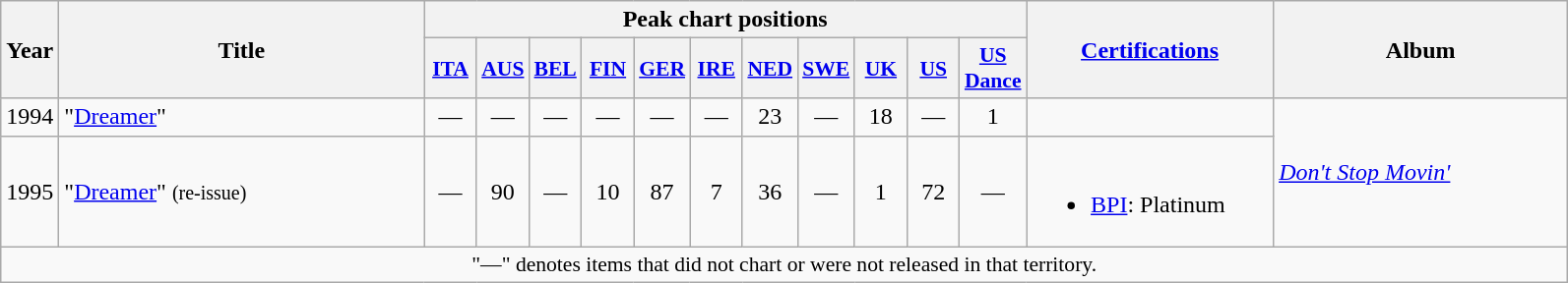<table class="wikitable">
<tr>
<th rowspan="2" style="width:2em;">Year</th>
<th rowspan="2" style="width:15em;">Title</th>
<th colspan="11">Peak chart positions</th>
<th rowspan="2" style="width:10em;"><a href='#'>Certifications</a></th>
<th rowspan="2" style="width:12em;">Album</th>
</tr>
<tr>
<th style="width:2em;font-size:90%;"><a href='#'>ITA</a></th>
<th style="width:2em;font-size:90%;"><a href='#'>AUS</a></th>
<th style="width:2em;font-size:90%;"><a href='#'>BEL</a></th>
<th style="width:2em;font-size:90%;"><a href='#'>FIN</a></th>
<th style="width:2em;font-size:90%;"><a href='#'>GER</a></th>
<th style="width:2em;font-size:90%;"><a href='#'>IRE</a></th>
<th style="width:2em;font-size:90%;"><a href='#'>NED</a></th>
<th style="width:2em;font-size:90%;"><a href='#'>SWE</a></th>
<th style="width:2em;font-size:90%;"><a href='#'>UK</a></th>
<th style="width:2em;font-size:90%;"><a href='#'>US</a></th>
<th style="width:2em;font-size:90%;"><a href='#'>US Dance</a></th>
</tr>
<tr>
<td>1994</td>
<td>"<a href='#'>Dreamer</a>"</td>
<td align="center">—</td>
<td align="center">—</td>
<td align="center">—</td>
<td align="center">—</td>
<td align="center">—</td>
<td align="center">—</td>
<td align="center">23</td>
<td align="center">—</td>
<td align="center">18</td>
<td align="center">—</td>
<td align="center">1</td>
<td></td>
<td rowspan="2"><em><a href='#'>Don't Stop Movin'</a></em></td>
</tr>
<tr>
<td>1995</td>
<td>"<a href='#'>Dreamer</a>" <small>(re-issue)</small></td>
<td align="center">—</td>
<td align="center">90</td>
<td align="center">—</td>
<td align="center">10</td>
<td align="center">87</td>
<td align="center">7</td>
<td align="center">36</td>
<td align="center">—</td>
<td align="center">1</td>
<td align="center">72</td>
<td align="center">—</td>
<td><br><ul><li><a href='#'>BPI</a>: Platinum</li></ul></td>
</tr>
<tr>
<td colspan="15" align="center" style="font-size:90%">"—" denotes items that did not chart or were not released in that territory.</td>
</tr>
</table>
